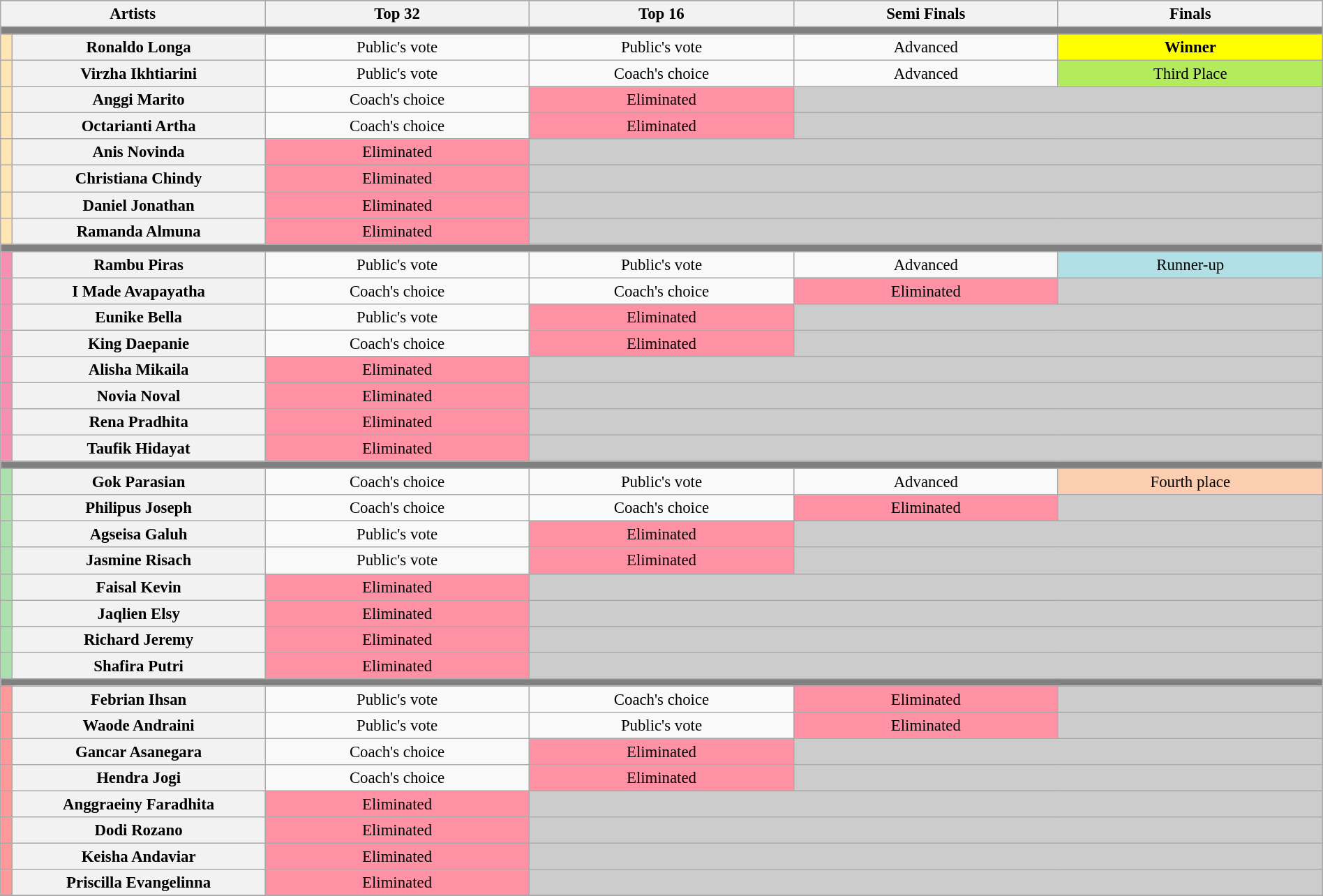<table class="wikitable"  style="text-align:center; font-size:95%; width:100%;">
<tr>
</tr>
<tr>
<th colspan="2" width="20%">Artists</th>
<th style="width:20%;">Top 32</th>
<th style="width:20%;">Top 16</th>
<th style="width:20%;">Semi Finals</th>
<th style="width:20%;">Finals</th>
</tr>
<tr>
<th colspan="7" style="background:gray;"></th>
</tr>
<tr>
<th style="background:#ffe5b4;"></th>
<th>Ronaldo Longa</th>
<td>Public's vote</td>
<td>Public's vote</td>
<td>Advanced</td>
<td style="background:yellow;"><strong>Winner</strong></td>
</tr>
<tr>
<th style="background:#ffe5b4;"></th>
<th>Virzha Ikhtiarini</th>
<td>Public's vote</td>
<td>Coach's choice</td>
<td>Advanced</td>
<td style="background:#b2ec5d;">Third Place</td>
</tr>
<tr>
<th style="background:#ffe5b4;"></th>
<th>Anggi Marito</th>
<td>Coach's choice</td>
<td style="background:#FF91A4;">Eliminated</td>
<td colspan="2" style="background:#ccc;"></td>
</tr>
<tr>
<th style="background:#ffe5b4;"></th>
<th>Octarianti Artha</th>
<td>Coach's choice</td>
<td style="background:#FF91A4;">Eliminated</td>
<td colspan="2" style="background:#ccc;"></td>
</tr>
<tr>
<th style="background:#ffe5b4;"></th>
<th>Anis Novinda</th>
<td style="background:#FF91A4;">Eliminated</td>
<td colspan="3" style="background:#ccc;"></td>
</tr>
<tr>
<th style="background:#ffe5b4;"></th>
<th>Christiana Chindy</th>
<td style="background:#FF91A4;">Eliminated</td>
<td colspan="3" style="background:#ccc;"></td>
</tr>
<tr>
<th style="background:#ffe5b4;"></th>
<th>Daniel Jonathan</th>
<td style="background:#FF91A4;">Eliminated</td>
<td colspan="3" style="background:#ccc;"></td>
</tr>
<tr>
<th style="background:#ffe5b4;"></th>
<th>Ramanda Almuna</th>
<td style="background:#FF91A4;">Eliminated</td>
<td colspan="3" style="background:#ccc;"></td>
</tr>
<tr>
<th colspan="11" style="background:gray;"></th>
</tr>
<tr>
<th style="background:#f78fb2;"></th>
<th>Rambu Piras</th>
<td>Public's vote</td>
<td>Public's vote</td>
<td>Advanced</td>
<td style="background:#b0e0e6;">Runner-up</td>
</tr>
<tr>
<th style="background:#f78fb2;"></th>
<th>I Made Avapayatha</th>
<td>Coach's choice</td>
<td>Coach's choice</td>
<td style="background:#FF91A4;">Eliminated</td>
<td style="background:#ccc;"></td>
</tr>
<tr>
<th style="background:#f78fb2;"></th>
<th>Eunike Bella</th>
<td>Public's vote</td>
<td style="background:#FF91A4;">Eliminated</td>
<td colspan="2" style="background:#ccc;"></td>
</tr>
<tr>
<th style="background:#f78fb2;"></th>
<th>King Daepanie</th>
<td>Coach's choice</td>
<td style="background:#FF91A4;">Eliminated</td>
<td colspan="2" style="background:#ccc;"></td>
</tr>
<tr>
<th style="background:#f78fb2;"></th>
<th>Alisha Mikaila</th>
<td style="background:#FF91A4;">Eliminated</td>
<td colspan="3" style="background:#ccc;"></td>
</tr>
<tr>
<th style="background:#f78fb2;"></th>
<th>Novia Noval</th>
<td style="background:#FF91A4;">Eliminated</td>
<td colspan="3" style="background:#ccc;"></td>
</tr>
<tr>
<th style="background:#f78fb2;"></th>
<th>Rena Pradhita</th>
<td style="background:#FF91A4;">Eliminated</td>
<td colspan="3" style="background:#ccc;"></td>
</tr>
<tr>
<th style="background:#f78fb2;"></th>
<th>Taufik Hidayat</th>
<td style="background:#FF91A4;">Eliminated</td>
<td colspan="3" style="background:#ccc;"></td>
</tr>
<tr>
<th colspan="11" style="background:gray;"></th>
</tr>
<tr>
<th style="background:#ace1af;"></th>
<th>Gok Parasian</th>
<td>Coach's choice</td>
<td>Public's vote</td>
<td>Advanced</td>
<td style="background:#fbceb1;">Fourth place</td>
</tr>
<tr>
<th style="background:#ace1af;"></th>
<th>Philipus Joseph</th>
<td>Coach's choice</td>
<td>Coach's choice</td>
<td style="background:#FF91A4;">Eliminated</td>
<td style="background:#ccc;"></td>
</tr>
<tr>
<th style="background:#ace1af;"></th>
<th>Agseisa Galuh</th>
<td>Public's vote</td>
<td style="background:#FF91A4;">Eliminated</td>
<td colspan="2" style="background:#ccc;"></td>
</tr>
<tr>
<th style="background:#ace1af;"></th>
<th>Jasmine Risach</th>
<td>Public's vote</td>
<td style="background:#FF91A4;">Eliminated</td>
<td colspan="2" style="background:#ccc;"></td>
</tr>
<tr>
<th style="background:#ace1af;"></th>
<th>Faisal Kevin</th>
<td style="background:#FF91A4;">Eliminated</td>
<td colspan="3" style="background:#ccc;"></td>
</tr>
<tr>
<th style="background:#ace1af;"></th>
<th>Jaqlien Elsy</th>
<td style="background:#FF91A4;">Eliminated</td>
<td colspan="3" style="background:#ccc;"></td>
</tr>
<tr>
<th style="background:#ace1af;"></th>
<th>Richard Jeremy</th>
<td style="background:#FF91A4;">Eliminated</td>
<td colspan="3" style="background:#ccc;"></td>
</tr>
<tr>
<th style="background:#ace1af;"></th>
<th>Shafira Putri</th>
<td style="background:#FF91A4;">Eliminated</td>
<td colspan="3" style="background:#ccc;"></td>
</tr>
<tr>
<th colspan="11" style="background:gray;"></th>
</tr>
<tr>
<th style="background:#ff9999;"></th>
<th>Febrian Ihsan</th>
<td>Public's vote</td>
<td>Coach's choice</td>
<td style="background:#FF91A4;">Eliminated</td>
<td style="background:#ccc;"></td>
</tr>
<tr>
<th style="background:#ff9999;"></th>
<th>Waode Andraini</th>
<td>Public's vote</td>
<td>Public's vote</td>
<td style="background:#FF91A4;">Eliminated</td>
<td style="background:#ccc;"></td>
</tr>
<tr>
<th style="background:#ff9999;"></th>
<th>Gancar Asanegara</th>
<td>Coach's choice</td>
<td style="background:#FF91A4;">Eliminated</td>
<td colspan="2" style="background:#ccc;"></td>
</tr>
<tr>
<th style="background:#ff9999;"></th>
<th>Hendra Jogi</th>
<td>Coach's choice</td>
<td style="background:#FF91A4;">Eliminated</td>
<td colspan="2" style="background:#ccc;"></td>
</tr>
<tr>
<th style="background:#ff9999;"></th>
<th>Anggraeiny Faradhita</th>
<td style="background:#FF91A4;">Eliminated</td>
<td colspan="3" style="background:#ccc;"></td>
</tr>
<tr>
<th style="background:#ff9999;"></th>
<th>Dodi Rozano</th>
<td style="background:#FF91A4;">Eliminated</td>
<td colspan="3" style="background:#ccc;"></td>
</tr>
<tr>
<th style="background:#ff9999;"></th>
<th>Keisha Andaviar</th>
<td style="background:#FF91A4;">Eliminated</td>
<td colspan="3" style="background:#ccc;"></td>
</tr>
<tr>
<th style="background:#ff9999;"></th>
<th>Priscilla Evangelinna</th>
<td style="background:#FF91A4;">Eliminated</td>
<td colspan="3" style="background:#ccc;"></td>
</tr>
<tr>
</tr>
</table>
